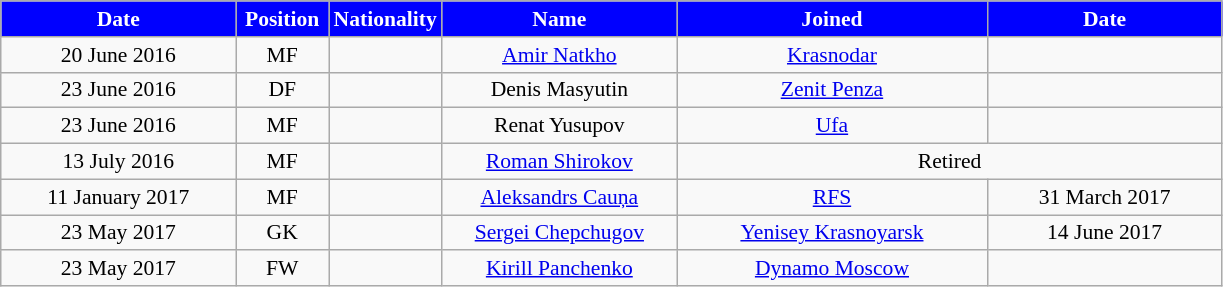<table class="wikitable"  style="text-align:center; font-size:90%; ">
<tr>
<th style="background:#00f; color:white; width:150px;">Date</th>
<th style="background:#00f; color:white; width:55px;">Position</th>
<th style="background:#00f; color:white; width:55px;">Nationality</th>
<th style="background:#00f; color:white; width:150px;">Name</th>
<th style="background:#00f; color:white; width:200px;">Joined</th>
<th style="background:#00f; color:white; width:150px;">Date</th>
</tr>
<tr>
<td>20 June 2016</td>
<td>MF</td>
<td></td>
<td><a href='#'>Amir Natkho</a></td>
<td><a href='#'>Krasnodar</a></td>
<td></td>
</tr>
<tr>
<td>23 June 2016</td>
<td>DF</td>
<td></td>
<td>Denis Masyutin</td>
<td><a href='#'>Zenit Penza</a></td>
<td></td>
</tr>
<tr>
<td>23 June 2016</td>
<td>MF</td>
<td></td>
<td>Renat Yusupov</td>
<td><a href='#'>Ufa</a></td>
<td></td>
</tr>
<tr>
<td>13 July 2016</td>
<td>MF</td>
<td></td>
<td><a href='#'>Roman Shirokov</a></td>
<td colspan="2">Retired</td>
</tr>
<tr>
<td>11 January 2017</td>
<td>MF</td>
<td></td>
<td><a href='#'>Aleksandrs Cauņa</a></td>
<td><a href='#'>RFS</a></td>
<td>31 March 2017</td>
</tr>
<tr>
<td>23 May 2017</td>
<td>GK</td>
<td></td>
<td><a href='#'>Sergei Chepchugov</a></td>
<td><a href='#'>Yenisey Krasnoyarsk</a></td>
<td>14 June 2017</td>
</tr>
<tr>
<td>23 May 2017</td>
<td>FW</td>
<td></td>
<td><a href='#'>Kirill Panchenko</a></td>
<td><a href='#'>Dynamo Moscow</a></td>
<td></td>
</tr>
</table>
